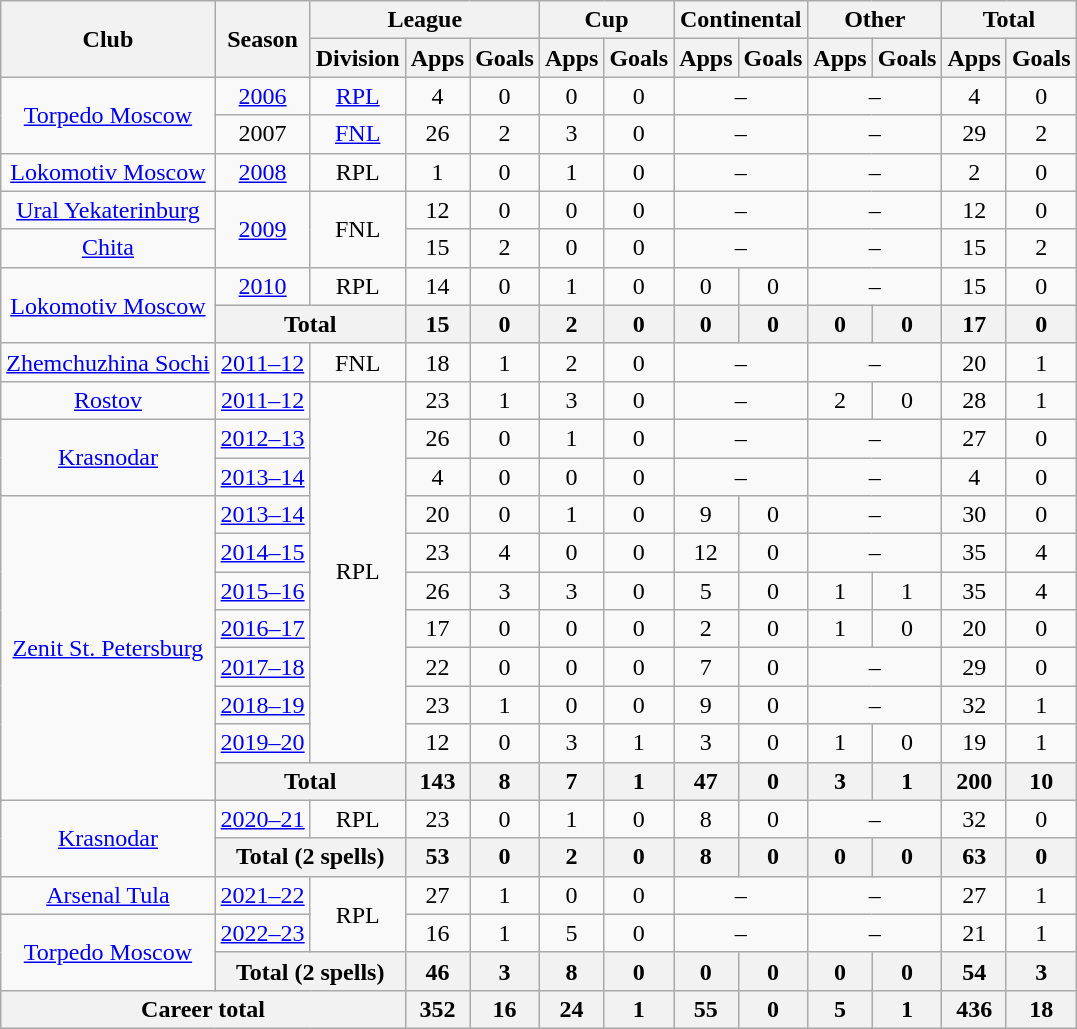<table class="wikitable" style="text-align: center;">
<tr>
<th rowspan=2>Club</th>
<th rowspan=2>Season</th>
<th colspan=3>League</th>
<th colspan=2>Cup</th>
<th colspan=2>Continental</th>
<th colspan=2>Other</th>
<th colspan=2>Total</th>
</tr>
<tr>
<th>Division</th>
<th>Apps</th>
<th>Goals</th>
<th>Apps</th>
<th>Goals</th>
<th>Apps</th>
<th>Goals</th>
<th>Apps</th>
<th>Goals</th>
<th>Apps</th>
<th>Goals</th>
</tr>
<tr>
<td rowspan=2><a href='#'>Torpedo Moscow</a></td>
<td><a href='#'>2006</a></td>
<td><a href='#'>RPL</a></td>
<td>4</td>
<td>0</td>
<td>0</td>
<td>0</td>
<td colspan=2>–</td>
<td colspan=2>–</td>
<td>4</td>
<td>0</td>
</tr>
<tr>
<td>2007</td>
<td><a href='#'>FNL</a></td>
<td>26</td>
<td>2</td>
<td>3</td>
<td>0</td>
<td colspan=2>–</td>
<td colspan=2>–</td>
<td>29</td>
<td>2</td>
</tr>
<tr>
<td><a href='#'>Lokomotiv Moscow</a></td>
<td><a href='#'>2008</a></td>
<td>RPL</td>
<td>1</td>
<td>0</td>
<td>1</td>
<td>0</td>
<td colspan=2>–</td>
<td colspan=2>–</td>
<td>2</td>
<td>0</td>
</tr>
<tr>
<td><a href='#'>Ural Yekaterinburg</a></td>
<td rowspan=2><a href='#'>2009</a></td>
<td rowspan=2>FNL</td>
<td>12</td>
<td>0</td>
<td>0</td>
<td>0</td>
<td colspan=2>–</td>
<td colspan=2>–</td>
<td>12</td>
<td>0</td>
</tr>
<tr>
<td><a href='#'>Chita</a></td>
<td>15</td>
<td>2</td>
<td>0</td>
<td>0</td>
<td colspan=2>–</td>
<td colspan=2>–</td>
<td>15</td>
<td>2</td>
</tr>
<tr>
<td rowspan=2><a href='#'>Lokomotiv Moscow</a></td>
<td><a href='#'>2010</a></td>
<td>RPL</td>
<td>14</td>
<td>0</td>
<td>1</td>
<td>0</td>
<td>0</td>
<td>0</td>
<td colspan=2>–</td>
<td>15</td>
<td>0</td>
</tr>
<tr>
<th colspan=2>Total</th>
<th>15</th>
<th>0</th>
<th>2</th>
<th>0</th>
<th>0</th>
<th>0</th>
<th>0</th>
<th>0</th>
<th>17</th>
<th>0</th>
</tr>
<tr>
<td><a href='#'>Zhemchuzhina Sochi</a></td>
<td><a href='#'>2011–12</a></td>
<td>FNL</td>
<td>18</td>
<td>1</td>
<td>2</td>
<td>0</td>
<td colspan=2>–</td>
<td colspan=2>–</td>
<td>20</td>
<td>1</td>
</tr>
<tr>
<td><a href='#'>Rostov</a></td>
<td><a href='#'>2011–12</a></td>
<td rowspan=10>RPL</td>
<td>23</td>
<td>1</td>
<td>3</td>
<td>0</td>
<td colspan=2>–</td>
<td>2</td>
<td>0</td>
<td>28</td>
<td>1</td>
</tr>
<tr>
<td rowspan=2><a href='#'>Krasnodar</a></td>
<td><a href='#'>2012–13</a></td>
<td>26</td>
<td>0</td>
<td>1</td>
<td>0</td>
<td colspan=2>–</td>
<td colspan=2>–</td>
<td>27</td>
<td>0</td>
</tr>
<tr>
<td><a href='#'>2013–14</a></td>
<td>4</td>
<td>0</td>
<td>0</td>
<td>0</td>
<td colspan=2>–</td>
<td colspan=2>–</td>
<td>4</td>
<td>0</td>
</tr>
<tr>
<td rowspan=8><a href='#'>Zenit St. Petersburg</a></td>
<td><a href='#'>2013–14</a></td>
<td>20</td>
<td>0</td>
<td>1</td>
<td>0</td>
<td>9</td>
<td>0</td>
<td colspan=2>–</td>
<td>30</td>
<td>0</td>
</tr>
<tr>
<td><a href='#'>2014–15</a></td>
<td>23</td>
<td>4</td>
<td>0</td>
<td>0</td>
<td>12</td>
<td>0</td>
<td colspan=2>–</td>
<td>35</td>
<td>4</td>
</tr>
<tr>
<td><a href='#'>2015–16</a></td>
<td>26</td>
<td>3</td>
<td>3</td>
<td>0</td>
<td>5</td>
<td>0</td>
<td>1</td>
<td>1</td>
<td>35</td>
<td>4</td>
</tr>
<tr>
<td><a href='#'>2016–17</a></td>
<td>17</td>
<td>0</td>
<td>0</td>
<td>0</td>
<td>2</td>
<td>0</td>
<td>1</td>
<td>0</td>
<td>20</td>
<td>0</td>
</tr>
<tr>
<td><a href='#'>2017–18</a></td>
<td>22</td>
<td>0</td>
<td>0</td>
<td>0</td>
<td>7</td>
<td>0</td>
<td colspan=2>–</td>
<td>29</td>
<td>0</td>
</tr>
<tr>
<td><a href='#'>2018–19</a></td>
<td>23</td>
<td>1</td>
<td>0</td>
<td>0</td>
<td>9</td>
<td>0</td>
<td colspan=2>–</td>
<td>32</td>
<td>1</td>
</tr>
<tr>
<td><a href='#'>2019–20</a></td>
<td>12</td>
<td>0</td>
<td>3</td>
<td>1</td>
<td>3</td>
<td>0</td>
<td>1</td>
<td>0</td>
<td>19</td>
<td>1</td>
</tr>
<tr>
<th colspan=2>Total</th>
<th>143</th>
<th>8</th>
<th>7</th>
<th>1</th>
<th>47</th>
<th>0</th>
<th>3</th>
<th>1</th>
<th>200</th>
<th>10</th>
</tr>
<tr>
<td rowspan=2><a href='#'>Krasnodar</a></td>
<td><a href='#'>2020–21</a></td>
<td>RPL</td>
<td>23</td>
<td>0</td>
<td>1</td>
<td>0</td>
<td>8</td>
<td>0</td>
<td colspan=2>–</td>
<td>32</td>
<td>0</td>
</tr>
<tr>
<th colspan=2>Total (2 spells)</th>
<th>53</th>
<th>0</th>
<th>2</th>
<th>0</th>
<th>8</th>
<th>0</th>
<th>0</th>
<th>0</th>
<th>63</th>
<th>0</th>
</tr>
<tr>
<td><a href='#'>Arsenal Tula</a></td>
<td><a href='#'>2021–22</a></td>
<td rowspan="2">RPL</td>
<td>27</td>
<td>1</td>
<td>0</td>
<td>0</td>
<td colspan=2>–</td>
<td colspan=2>–</td>
<td>27</td>
<td>1</td>
</tr>
<tr>
<td rowspan="2"><a href='#'>Torpedo Moscow</a></td>
<td><a href='#'>2022–23</a></td>
<td>16</td>
<td>1</td>
<td>5</td>
<td>0</td>
<td colspan=2>–</td>
<td colspan=2>–</td>
<td>21</td>
<td>1</td>
</tr>
<tr>
<th colspan=2>Total (2 spells)</th>
<th>46</th>
<th>3</th>
<th>8</th>
<th>0</th>
<th>0</th>
<th>0</th>
<th>0</th>
<th>0</th>
<th>54</th>
<th>3</th>
</tr>
<tr>
<th colspan=3>Career total</th>
<th>352</th>
<th>16</th>
<th>24</th>
<th>1</th>
<th>55</th>
<th>0</th>
<th>5</th>
<th>1</th>
<th>436</th>
<th>18</th>
</tr>
</table>
